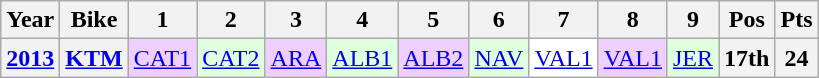<table class="wikitable" style="text-align:center">
<tr>
<th>Year</th>
<th>Bike</th>
<th>1</th>
<th>2</th>
<th>3</th>
<th>4</th>
<th>5</th>
<th>6</th>
<th>7</th>
<th>8</th>
<th>9</th>
<th>Pos</th>
<th>Pts</th>
</tr>
<tr>
<th align="left"><a href='#'>2013</a></th>
<th align="left"><a href='#'>KTM</a></th>
<td style="background:#efcfff;"><a href='#'>CAT1</a><br></td>
<td style="background:#dfffdf;"><a href='#'>CAT2</a><br></td>
<td style="background:#efcfff;"><a href='#'>ARA</a><br></td>
<td style="background:#dfffdf;"><a href='#'>ALB1</a><br></td>
<td style="background:#efcfff;"><a href='#'>ALB2</a><br></td>
<td style="background:#dfffdf;"><a href='#'>NAV</a><br></td>
<td style="background:#ffffff;"><a href='#'>VAL1</a><br></td>
<td style="background:#efcfff;"><a href='#'>VAL1</a><br></td>
<td style="background:#dfffdf;"><a href='#'>JER</a><br></td>
<th style="background:#;">17th</th>
<th style="background:#;">24</th>
</tr>
</table>
